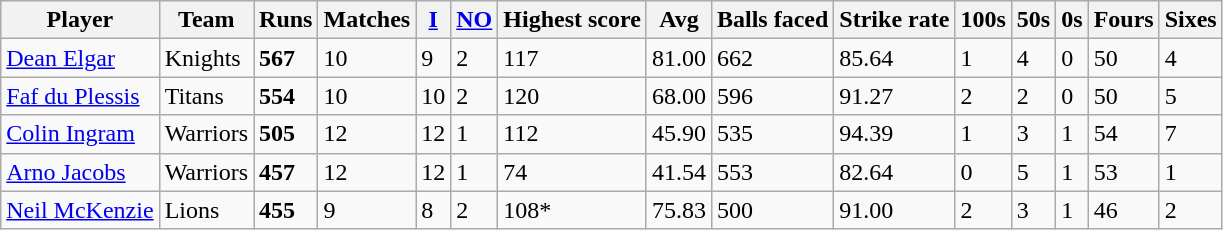<table class="wikitable">
<tr>
<th>Player</th>
<th>Team</th>
<th>Runs</th>
<th>Matches</th>
<th><a href='#'>I</a></th>
<th><a href='#'>NO</a></th>
<th>Highest score</th>
<th>Avg</th>
<th>Balls faced</th>
<th>Strike rate</th>
<th>100s</th>
<th>50s</th>
<th>0s</th>
<th>Fours</th>
<th>Sixes</th>
</tr>
<tr>
<td><a href='#'>Dean Elgar</a></td>
<td> Knights</td>
<td><strong>567</strong></td>
<td>10</td>
<td>9</td>
<td>2</td>
<td>117</td>
<td>81.00</td>
<td>662</td>
<td>85.64</td>
<td>1</td>
<td>4</td>
<td>0</td>
<td>50</td>
<td>4</td>
</tr>
<tr>
<td><a href='#'>Faf du Plessis</a></td>
<td> Titans</td>
<td><strong>554</strong></td>
<td>10</td>
<td>10</td>
<td>2</td>
<td>120</td>
<td>68.00</td>
<td>596</td>
<td>91.27</td>
<td>2</td>
<td>2</td>
<td>0</td>
<td>50</td>
<td>5</td>
</tr>
<tr>
<td><a href='#'>Colin Ingram</a></td>
<td> Warriors</td>
<td><strong>505</strong></td>
<td>12</td>
<td>12</td>
<td>1</td>
<td>112</td>
<td>45.90</td>
<td>535</td>
<td>94.39</td>
<td>1</td>
<td>3</td>
<td>1</td>
<td>54</td>
<td>7</td>
</tr>
<tr>
<td><a href='#'>Arno Jacobs</a></td>
<td> Warriors</td>
<td><strong>457</strong></td>
<td>12</td>
<td>12</td>
<td>1</td>
<td>74</td>
<td>41.54</td>
<td>553</td>
<td>82.64</td>
<td>0</td>
<td>5</td>
<td>1</td>
<td>53</td>
<td>1</td>
</tr>
<tr>
<td><a href='#'>Neil McKenzie</a></td>
<td> Lions</td>
<td><strong>455</strong></td>
<td>9</td>
<td>8</td>
<td>2</td>
<td>108*</td>
<td>75.83</td>
<td>500</td>
<td>91.00</td>
<td>2</td>
<td>3</td>
<td>1</td>
<td>46</td>
<td>2</td>
</tr>
</table>
